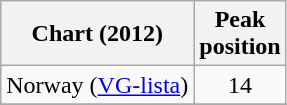<table class="wikitable sortable">
<tr>
<th>Chart (2012)</th>
<th>Peak<br> position</th>
</tr>
<tr>
<td>Norway (<a href='#'>VG-lista</a>)</td>
<td align="center">14</td>
</tr>
<tr>
</tr>
</table>
